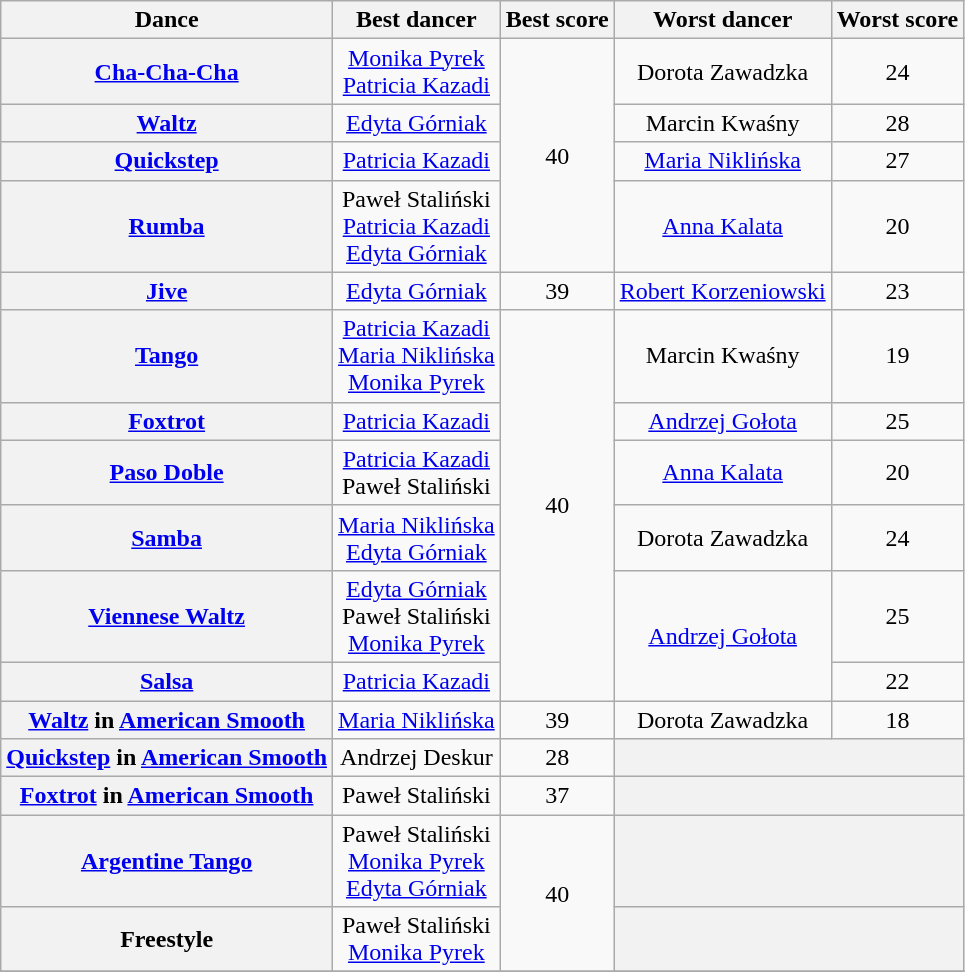<table class="wikitable sortable" style="text-align:center;">
<tr>
<th>Dance</th>
<th class="sortable">Best dancer</th>
<th>Best score</th>
<th class="sortable">Worst dancer</th>
<th>Worst score</th>
</tr>
<tr>
<th><a href='#'>Cha-Cha-Cha</a></th>
<td><a href='#'>Monika Pyrek</a><br><a href='#'>Patricia Kazadi</a></td>
<td rowspan="4">40</td>
<td>Dorota Zawadzka</td>
<td>24</td>
</tr>
<tr>
<th><a href='#'>Waltz</a></th>
<td><a href='#'>Edyta Górniak</a></td>
<td>Marcin Kwaśny</td>
<td>28</td>
</tr>
<tr>
<th><a href='#'>Quickstep</a></th>
<td><a href='#'>Patricia Kazadi</a></td>
<td><a href='#'>Maria Niklińska</a></td>
<td>27</td>
</tr>
<tr>
<th><a href='#'>Rumba</a></th>
<td>Paweł Staliński<br><a href='#'>Patricia Kazadi</a><br><a href='#'>Edyta Górniak</a></td>
<td><a href='#'>Anna Kalata</a></td>
<td>20</td>
</tr>
<tr>
<th><a href='#'>Jive</a></th>
<td><a href='#'>Edyta Górniak</a></td>
<td>39</td>
<td><a href='#'>Robert Korzeniowski</a></td>
<td>23</td>
</tr>
<tr>
<th><a href='#'>Tango</a></th>
<td><a href='#'>Patricia Kazadi</a><br><a href='#'>Maria Niklińska</a><br><a href='#'>Monika Pyrek</a></td>
<td rowspan="6">40</td>
<td>Marcin Kwaśny</td>
<td>19</td>
</tr>
<tr>
<th><a href='#'>Foxtrot</a></th>
<td><a href='#'>Patricia Kazadi</a></td>
<td><a href='#'>Andrzej Gołota</a></td>
<td>25</td>
</tr>
<tr>
<th><a href='#'>Paso Doble</a></th>
<td><a href='#'>Patricia Kazadi</a><br>Paweł Staliński</td>
<td><a href='#'>Anna Kalata</a></td>
<td>20</td>
</tr>
<tr>
<th><a href='#'>Samba</a></th>
<td><a href='#'>Maria Niklińska</a><br><a href='#'>Edyta Górniak</a></td>
<td>Dorota Zawadzka</td>
<td>24</td>
</tr>
<tr>
<th><a href='#'>Viennese Waltz</a></th>
<td><a href='#'>Edyta Górniak</a><br>Paweł Staliński<br><a href='#'>Monika Pyrek</a></td>
<td rowspan="2"><a href='#'>Andrzej Gołota</a></td>
<td>25</td>
</tr>
<tr>
<th><a href='#'>Salsa</a></th>
<td><a href='#'>Patricia Kazadi</a></td>
<td>22</td>
</tr>
<tr>
<th><a href='#'>Waltz</a> in <a href='#'>American Smooth</a></th>
<td><a href='#'>Maria Niklińska</a></td>
<td>39</td>
<td>Dorota Zawadzka</td>
<td>18</td>
</tr>
<tr>
<th><a href='#'>Quickstep</a> in <a href='#'>American Smooth</a></th>
<td>Andrzej Deskur</td>
<td>28</td>
<th colspan="2"></th>
</tr>
<tr>
<th><a href='#'>Foxtrot</a> in <a href='#'>American Smooth</a></th>
<td>Paweł Staliński</td>
<td>37</td>
<th colspan="2"></th>
</tr>
<tr>
<th><a href='#'>Argentine Tango</a></th>
<td>Paweł Staliński<br><a href='#'>Monika Pyrek</a><br><a href='#'>Edyta Górniak</a></td>
<td rowspan="2">40</td>
<th colspan="2"></th>
</tr>
<tr>
<th>Freestyle</th>
<td>Paweł Staliński<br><a href='#'>Monika Pyrek</a></td>
<th colspan="2"></th>
</tr>
<tr>
</tr>
</table>
